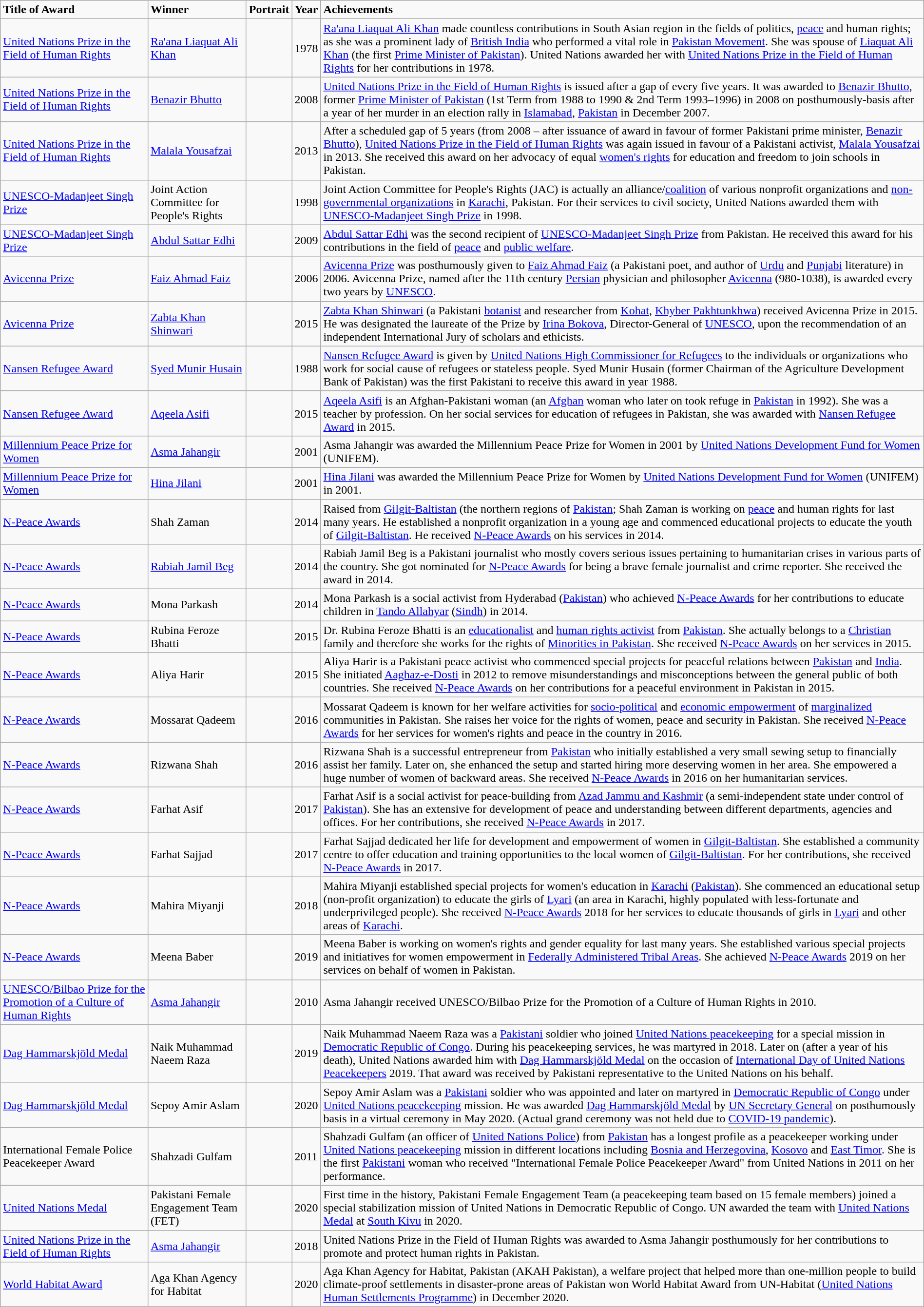<table class='wikitable sortable' style="width:100%">
<tr>
<td><strong>Title of Award</strong></td>
<td><strong>Winner</strong></td>
<td><strong>Portrait</strong></td>
<td><strong>Year</strong></td>
<td><strong>Achievements</strong></td>
</tr>
<tr>
<td><a href='#'>United Nations Prize in the Field of Human Rights</a></td>
<td><a href='#'>Ra'ana Liaquat Ali Khan</a></td>
<td></td>
<td>1978</td>
<td><a href='#'>Ra'ana Liaquat Ali Khan</a> made countless contributions in South Asian region in the fields of politics, <a href='#'>peace</a> and human rights; as she was a prominent lady of <a href='#'>British India</a> who performed a vital role in <a href='#'>Pakistan Movement</a>. She was spouse of <a href='#'>Liaquat Ali Khan</a> (the first <a href='#'>Prime Minister of Pakistan</a>). United Nations awarded her with <a href='#'>United Nations Prize in the Field of Human Rights</a> for her contributions in 1978.</td>
</tr>
<tr>
<td><a href='#'>United Nations Prize in the Field of Human Rights</a></td>
<td><a href='#'>Benazir Bhutto</a></td>
<td></td>
<td>2008</td>
<td><a href='#'>United Nations Prize in the Field of Human Rights</a> is issued after a gap of every five years. It was awarded to <a href='#'>Benazir Bhutto</a>, former <a href='#'>Prime Minister of Pakistan</a> (1st Term from 1988 to 1990 & 2nd Term 1993–1996) in 2008 on posthumously-basis after a year of her murder in an election rally in <a href='#'>Islamabad</a>, <a href='#'>Pakistan</a> in December 2007.</td>
</tr>
<tr>
<td><a href='#'>United Nations Prize in the Field of Human Rights</a></td>
<td><a href='#'>Malala Yousafzai</a></td>
<td></td>
<td>2013</td>
<td>After a scheduled gap of 5 years (from 2008 – after issuance of award in favour of former Pakistani prime minister, <a href='#'>Benazir Bhutto</a>), <a href='#'>United Nations Prize in the Field of Human Rights</a> was again issued in favour of a Pakistani activist, <a href='#'>Malala Yousafzai</a> in 2013. She received this award on her advocacy of equal <a href='#'>women's rights</a> for education and freedom to join schools in Pakistan.</td>
</tr>
<tr>
<td><a href='#'>UNESCO-Madanjeet Singh Prize</a></td>
<td>Joint Action Committee for People's Rights</td>
<td></td>
<td>1998</td>
<td>Joint Action Committee for People's Rights (JAC) is actually an alliance/<a href='#'>coalition</a> of various nonprofit organizations and <a href='#'>non-governmental organizations</a> in <a href='#'>Karachi</a>, Pakistan. For their services to civil society, United Nations awarded them with <a href='#'>UNESCO-Madanjeet Singh Prize</a> in 1998.</td>
</tr>
<tr>
<td><a href='#'>UNESCO-Madanjeet Singh Prize</a></td>
<td><a href='#'>Abdul Sattar Edhi</a></td>
<td></td>
<td>2009</td>
<td><a href='#'>Abdul Sattar Edhi</a> was the second recipient of <a href='#'>UNESCO-Madanjeet Singh Prize</a> from Pakistan. He received this award for his contributions in the field of <a href='#'>peace</a> and <a href='#'>public welfare</a>.</td>
</tr>
<tr>
<td><a href='#'>Avicenna Prize</a></td>
<td><a href='#'>Faiz Ahmad Faiz</a></td>
<td></td>
<td>2006</td>
<td><a href='#'>Avicenna Prize</a> was posthumously given to <a href='#'>Faiz Ahmad Faiz</a> (a Pakistani poet, and author of <a href='#'>Urdu</a> and <a href='#'>Punjabi</a> literature) in 2006. Avicenna Prize, named after the 11th century <a href='#'>Persian</a> physician and philosopher <a href='#'>Avicenna</a> (980-1038), is awarded every two years by <a href='#'>UNESCO</a>.</td>
</tr>
<tr>
<td><a href='#'>Avicenna Prize</a></td>
<td><a href='#'>Zabta Khan Shinwari</a></td>
<td></td>
<td>2015</td>
<td><a href='#'>Zabta Khan Shinwari</a> (a Pakistani <a href='#'>botanist</a> and researcher from <a href='#'>Kohat</a>, <a href='#'>Khyber Pakhtunkhwa</a>) received Avicenna Prize in 2015. He was designated the laureate of the Prize by <a href='#'>Irina Bokova</a>, Director-General of <a href='#'>UNESCO</a>, upon the recommendation of an independent International Jury of scholars and ethicists.</td>
</tr>
<tr>
<td><a href='#'>Nansen Refugee Award</a></td>
<td><a href='#'>Syed Munir Husain</a></td>
<td></td>
<td>1988</td>
<td><a href='#'>Nansen Refugee Award</a> is given by <a href='#'>United Nations High Commissioner for Refugees</a> to the individuals or organizations who work for social cause of refugees or stateless people. Syed Munir Husain (former Chairman of the Agriculture Development Bank of Pakistan) was the first Pakistani to receive this award in year 1988.</td>
</tr>
<tr>
<td><a href='#'>Nansen Refugee Award</a></td>
<td><a href='#'>Aqeela Asifi</a></td>
<td></td>
<td>2015</td>
<td><a href='#'>Aqeela Asifi</a> is an Afghan-Pakistani woman (an <a href='#'>Afghan</a> woman who later on took refuge in <a href='#'>Pakistan</a> in 1992). She was a teacher by profession. On her social services for education of refugees in Pakistan, she was awarded with <a href='#'>Nansen Refugee Award</a> in 2015.</td>
</tr>
<tr>
<td><a href='#'>Millennium Peace Prize for Women</a></td>
<td><a href='#'>Asma Jahangir</a></td>
<td></td>
<td>2001</td>
<td>Asma Jahangir was awarded the Millennium Peace Prize for Women in 2001 by <a href='#'>United Nations Development Fund for Women</a> (UNIFEM).</td>
</tr>
<tr>
<td><a href='#'>Millennium Peace Prize for Women</a></td>
<td><a href='#'>Hina Jilani</a></td>
<td></td>
<td>2001</td>
<td><a href='#'>Hina Jilani</a> was awarded the Millennium Peace Prize for Women by <a href='#'>United Nations Development Fund for Women</a> (UNIFEM) in 2001.</td>
</tr>
<tr>
<td><a href='#'>N-Peace Awards</a></td>
<td>Shah Zaman</td>
<td></td>
<td>2014</td>
<td>Raised from <a href='#'>Gilgit-Baltistan</a> (the northern regions of <a href='#'>Pakistan</a>; Shah Zaman is working on <a href='#'>peace</a> and human rights for last many years. He established a nonprofit organization in a young age and commenced educational projects to educate the youth of <a href='#'>Gilgit-Baltistan</a>. He received <a href='#'>N-Peace Awards</a> on his services in 2014.</td>
</tr>
<tr>
<td><a href='#'>N-Peace Awards</a></td>
<td><a href='#'>Rabiah Jamil Beg</a></td>
<td></td>
<td>2014</td>
<td>Rabiah Jamil Beg is a Pakistani journalist who mostly covers serious issues pertaining to humanitarian crises in various parts of the country. She got nominated for <a href='#'>N-Peace Awards</a> for being a brave female journalist and crime reporter. She received the award in 2014.</td>
</tr>
<tr>
<td><a href='#'>N-Peace Awards</a></td>
<td>Mona Parkash</td>
<td></td>
<td>2014</td>
<td>Mona Parkash is a social activist from Hyderabad (<a href='#'>Pakistan</a>) who achieved <a href='#'>N-Peace Awards</a> for her contributions to educate children in <a href='#'>Tando Allahyar</a> (<a href='#'>Sindh</a>) in 2014.</td>
</tr>
<tr>
<td><a href='#'>N-Peace Awards</a></td>
<td>Rubina Feroze Bhatti</td>
<td></td>
<td>2015</td>
<td>Dr. Rubina Feroze Bhatti is an <a href='#'>educationalist</a> and <a href='#'>human rights activist</a> from <a href='#'>Pakistan</a>. She actually belongs to a <a href='#'>Christian</a> family and therefore she works for the rights of <a href='#'>Minorities in Pakistan</a>. She received <a href='#'>N-Peace Awards</a> on her services in 2015.</td>
</tr>
<tr>
<td><a href='#'>N-Peace Awards</a></td>
<td>Aliya Harir</td>
<td></td>
<td>2015</td>
<td>Aliya Harir is a Pakistani peace activist who commenced special projects for peaceful relations between <a href='#'>Pakistan</a> and <a href='#'>India</a>. She initiated <a href='#'>Aaghaz-e-Dosti</a> in 2012 to remove misunderstandings and misconceptions between the general public of both countries. She received <a href='#'>N-Peace Awards</a> on her contributions for a peaceful environment in Pakistan in 2015.</td>
</tr>
<tr>
<td><a href='#'>N-Peace Awards</a></td>
<td>Mossarat Qadeem</td>
<td></td>
<td>2016</td>
<td>Mossarat Qadeem is known for her welfare activities for <a href='#'>socio-political</a> and <a href='#'>economic empowerment</a> of <a href='#'>marginalized</a> communities in Pakistan. She raises her voice for the rights of women, peace and security in Pakistan. She received <a href='#'>N-Peace Awards</a> for her services for women's rights and peace in the country in 2016.</td>
</tr>
<tr>
<td><a href='#'>N-Peace Awards</a></td>
<td>Rizwana Shah</td>
<td></td>
<td>2016</td>
<td>Rizwana Shah is a successful entrepreneur from <a href='#'>Pakistan</a> who initially established a very small sewing setup to financially assist her family. Later on, she enhanced the setup and started hiring more deserving women in her area. She empowered a huge number of women of backward areas. She received <a href='#'>N-Peace Awards</a> in 2016 on her humanitarian services.</td>
</tr>
<tr>
<td><a href='#'>N-Peace Awards</a></td>
<td>Farhat Asif</td>
<td></td>
<td>2017</td>
<td>Farhat Asif is a social activist for peace-building from <a href='#'>Azad Jammu and Kashmir</a> (a semi-independent state under control of <a href='#'>Pakistan</a>). She has an extensive for development of peace and understanding between different departments, agencies and offices. For her contributions, she received <a href='#'>N-Peace Awards</a> in 2017.</td>
</tr>
<tr>
<td><a href='#'>N-Peace Awards</a></td>
<td>Farhat Sajjad</td>
<td></td>
<td>2017</td>
<td>Farhat Sajjad dedicated her life for development and empowerment of women in <a href='#'>Gilgit-Baltistan</a>. She established a community centre to offer education and training opportunities to the local women of <a href='#'>Gilgit-Baltistan</a>. For her contributions, she received <a href='#'>N-Peace Awards</a> in 2017.</td>
</tr>
<tr>
<td><a href='#'>N-Peace Awards</a></td>
<td>Mahira Miyanji</td>
<td></td>
<td>2018</td>
<td>Mahira Miyanji established special projects for women's education in <a href='#'>Karachi</a> (<a href='#'>Pakistan</a>). She commenced an educational setup (non-profit organization) to educate the girls of <a href='#'>Lyari</a> (an area in Karachi, highly populated with less-fortunate and underprivileged people). She received <a href='#'>N-Peace Awards</a> 2018 for her services to educate thousands of girls in <a href='#'>Lyari</a> and other areas of <a href='#'>Karachi</a>.</td>
</tr>
<tr>
<td><a href='#'>N-Peace Awards</a></td>
<td>Meena Baber</td>
<td></td>
<td>2019</td>
<td>Meena Baber is working on women's rights and gender equality for last many years. She established various special projects and initiatives for women empowerment in <a href='#'>Federally Administered Tribal Areas</a>. She achieved <a href='#'>N-Peace Awards</a> 2019 on her services on behalf of women in Pakistan.</td>
</tr>
<tr>
<td><a href='#'>UNESCO/Bilbao Prize for the Promotion of a Culture of Human Rights</a></td>
<td><a href='#'>Asma Jahangir</a></td>
<td></td>
<td>2010</td>
<td>Asma Jahangir received UNESCO/Bilbao Prize for the Promotion of a Culture of Human Rights in 2010.</td>
</tr>
<tr>
<td><a href='#'>Dag Hammarskjöld Medal</a></td>
<td>Naik Muhammad Naeem Raza</td>
<td></td>
<td>2019</td>
<td>Naik Muhammad Naeem Raza was a <a href='#'>Pakistani</a> soldier who joined <a href='#'>United Nations peacekeeping</a> for a special mission in <a href='#'>Democratic Republic of Congo</a>. During his peacekeeping services, he was martyred in 2018. Later on (after a year of his death), United Nations awarded him with <a href='#'>Dag Hammarskjöld Medal</a> on the occasion of <a href='#'>International Day of United Nations Peacekeepers</a> 2019. That award was received by Pakistani representative to the United Nations on his behalf.</td>
</tr>
<tr>
<td><a href='#'>Dag Hammarskjöld Medal</a></td>
<td>Sepoy Amir Aslam</td>
<td></td>
<td>2020</td>
<td>Sepoy Amir Aslam was a <a href='#'>Pakistani</a> soldier who was appointed and later on martyred in <a href='#'>Democratic Republic of Congo</a> under <a href='#'>United Nations peacekeeping</a> mission. He was awarded <a href='#'>Dag Hammarskjöld Medal</a> by <a href='#'>UN Secretary General</a> on posthumously basis in a virtual ceremony in May 2020. (Actual grand ceremony was not held due to <a href='#'>COVID-19 pandemic</a>).</td>
</tr>
<tr>
<td>International Female Police Peacekeeper Award</td>
<td>Shahzadi Gulfam</td>
<td></td>
<td>2011</td>
<td>Shahzadi Gulfam (an officer of <a href='#'>United Nations Police</a>) from <a href='#'>Pakistan</a> has a longest profile as a peacekeeper working under <a href='#'>United Nations peacekeeping</a> mission in different locations including <a href='#'>Bosnia and Herzegovina</a>, <a href='#'>Kosovo</a> and <a href='#'>East Timor</a>. She is the first <a href='#'>Pakistani</a> woman who received "International Female Police Peacekeeper Award" from United Nations in 2011 on her performance.</td>
</tr>
<tr>
<td><a href='#'>United Nations Medal</a></td>
<td>Pakistani Female Engagement Team (FET)</td>
<td></td>
<td>2020</td>
<td>First time in the history, Pakistani Female Engagement Team (a peacekeeping team based on 15 female members) joined a special stabilization mission of United Nations in Democratic Republic of Congo. UN awarded the team with <a href='#'>United Nations Medal</a> at <a href='#'>South Kivu</a> in 2020.</td>
</tr>
<tr>
<td><a href='#'>United Nations Prize in the Field of Human Rights</a></td>
<td><a href='#'>Asma Jahangir</a></td>
<td></td>
<td>2018</td>
<td>United Nations Prize in the Field of Human Rights was awarded to Asma Jahangir posthumously for her contributions to promote and protect human rights in Pakistan.</td>
</tr>
<tr>
<td><a href='#'>World Habitat Award</a></td>
<td>Aga Khan Agency for Habitat</td>
<td></td>
<td>2020</td>
<td>Aga Khan Agency for Habitat, Pakistan (AKAH Pakistan), a welfare project that helped more than one-million people to build climate-proof settlements in disaster-prone areas of Pakistan won World Habitat Award from UN-Habitat (<a href='#'>United Nations Human Settlements Programme</a>) in December 2020.</td>
</tr>
</table>
